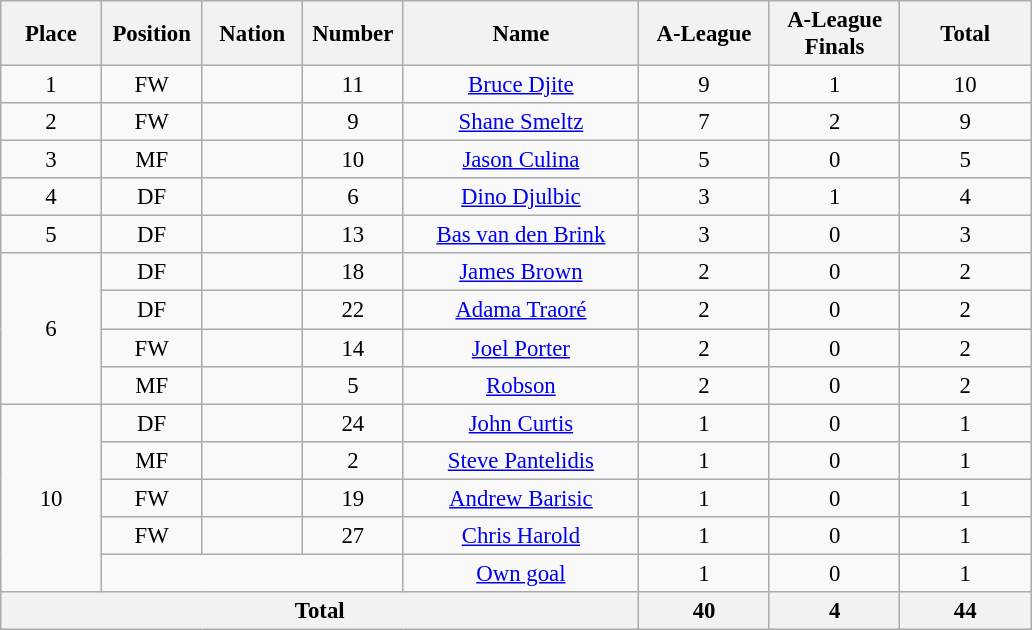<table class="wikitable" style="font-size: 95%; text-align: center;">
<tr>
<th width=60>Place</th>
<th width=60>Position</th>
<th width=60>Nation</th>
<th width=60>Number</th>
<th width=150>Name</th>
<th width=80>A-League</th>
<th width=80>A-League Finals</th>
<th width=80>Total</th>
</tr>
<tr>
<td>1</td>
<td>FW</td>
<td></td>
<td>11</td>
<td><a href='#'>Bruce Djite</a></td>
<td>9</td>
<td>1</td>
<td>10</td>
</tr>
<tr>
<td>2</td>
<td>FW</td>
<td></td>
<td>9</td>
<td><a href='#'>Shane Smeltz</a></td>
<td>7</td>
<td>2</td>
<td>9</td>
</tr>
<tr>
<td>3</td>
<td>MF</td>
<td></td>
<td>10</td>
<td><a href='#'>Jason Culina</a></td>
<td>5</td>
<td>0</td>
<td>5</td>
</tr>
<tr>
<td>4</td>
<td>DF</td>
<td></td>
<td>6</td>
<td><a href='#'>Dino Djulbic</a></td>
<td>3</td>
<td>1</td>
<td>4</td>
</tr>
<tr>
<td>5</td>
<td>DF</td>
<td></td>
<td>13</td>
<td><a href='#'>Bas van den Brink</a></td>
<td>3</td>
<td>0</td>
<td>3</td>
</tr>
<tr>
<td rowspan="4">6</td>
<td>DF</td>
<td></td>
<td>18</td>
<td><a href='#'>James Brown</a></td>
<td>2</td>
<td>0</td>
<td>2</td>
</tr>
<tr>
<td>DF</td>
<td></td>
<td>22</td>
<td><a href='#'>Adama Traoré</a></td>
<td>2</td>
<td>0</td>
<td>2</td>
</tr>
<tr>
<td>FW</td>
<td></td>
<td>14</td>
<td><a href='#'>Joel Porter</a></td>
<td>2</td>
<td>0</td>
<td>2</td>
</tr>
<tr>
<td>MF</td>
<td></td>
<td>5</td>
<td><a href='#'>Robson</a></td>
<td>2</td>
<td>0</td>
<td>2</td>
</tr>
<tr>
<td rowspan="5">10</td>
<td>DF</td>
<td></td>
<td>24</td>
<td><a href='#'>John Curtis</a></td>
<td>1</td>
<td>0</td>
<td>1</td>
</tr>
<tr>
<td>MF</td>
<td></td>
<td>2</td>
<td><a href='#'>Steve Pantelidis</a></td>
<td>1</td>
<td>0</td>
<td>1</td>
</tr>
<tr>
<td>FW</td>
<td></td>
<td>19</td>
<td><a href='#'>Andrew Barisic</a></td>
<td>1</td>
<td>0</td>
<td>1</td>
</tr>
<tr>
<td>FW</td>
<td></td>
<td>27</td>
<td><a href='#'>Chris Harold</a></td>
<td>1</td>
<td>0</td>
<td>1</td>
</tr>
<tr>
<td colspan="3"></td>
<td><a href='#'>Own goal</a></td>
<td>1</td>
<td>0</td>
<td>1</td>
</tr>
<tr>
<th colspan=5>Total</th>
<th>40</th>
<th>4</th>
<th>44</th>
</tr>
</table>
